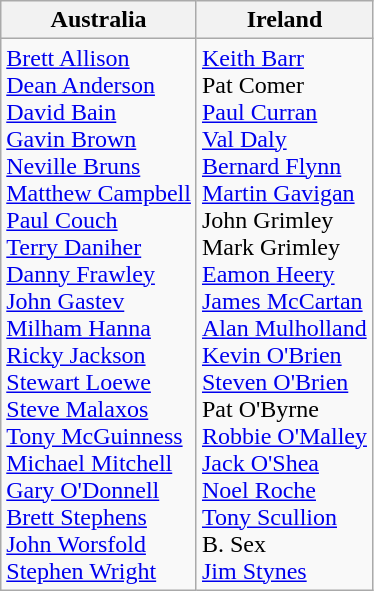<table class="wikitable">
<tr>
<th>Australia</th>
<th>Ireland</th>
</tr>
<tr>
<td><a href='#'>Brett Allison</a><br><a href='#'>Dean Anderson</a><br><a href='#'>David Bain</a><br><a href='#'>Gavin Brown</a><br><a href='#'>Neville Bruns</a><br><a href='#'>Matthew Campbell</a><br><a href='#'>Paul Couch</a><br><a href='#'>Terry Daniher</a><br><a href='#'>Danny Frawley</a><br><a href='#'>John Gastev</a><br><a href='#'>Milham Hanna</a><br><a href='#'>Ricky Jackson</a><br><a href='#'>Stewart Loewe</a><br><a href='#'>Steve Malaxos</a><br><a href='#'>Tony McGuinness</a><br><a href='#'>Michael Mitchell</a><br><a href='#'>Gary O'Donnell</a><br><a href='#'>Brett Stephens</a><br><a href='#'>John Worsfold</a><br><a href='#'>Stephen Wright</a></td>
<td><a href='#'>Keith Barr</a><br>Pat Comer<br><a href='#'>Paul Curran</a><br><a href='#'>Val Daly</a><br><a href='#'>Bernard Flynn</a><br><a href='#'>Martin Gavigan</a><br>John Grimley<br>Mark Grimley <br><a href='#'>Eamon Heery</a><br><a href='#'>James McCartan</a><br><a href='#'>Alan Mulholland</a><br><a href='#'>Kevin O'Brien</a><br><a href='#'>Steven O'Brien</a><br>Pat O'Byrne<br><a href='#'>Robbie O'Malley</a><br><a href='#'>Jack O'Shea</a><br><a href='#'>Noel Roche</a><br><a href='#'>Tony Scullion</a><br>B. Sex<br><a href='#'>Jim Stynes</a></td>
</tr>
</table>
